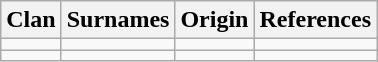<table class="wikitable">
<tr>
<th>Clan</th>
<th>Surnames</th>
<th>Origin</th>
<th>References</th>
</tr>
<tr>
<td></td>
<td></td>
<td></td>
<td></td>
</tr>
<tr>
<td></td>
<td></td>
<td></td>
<td></td>
</tr>
</table>
